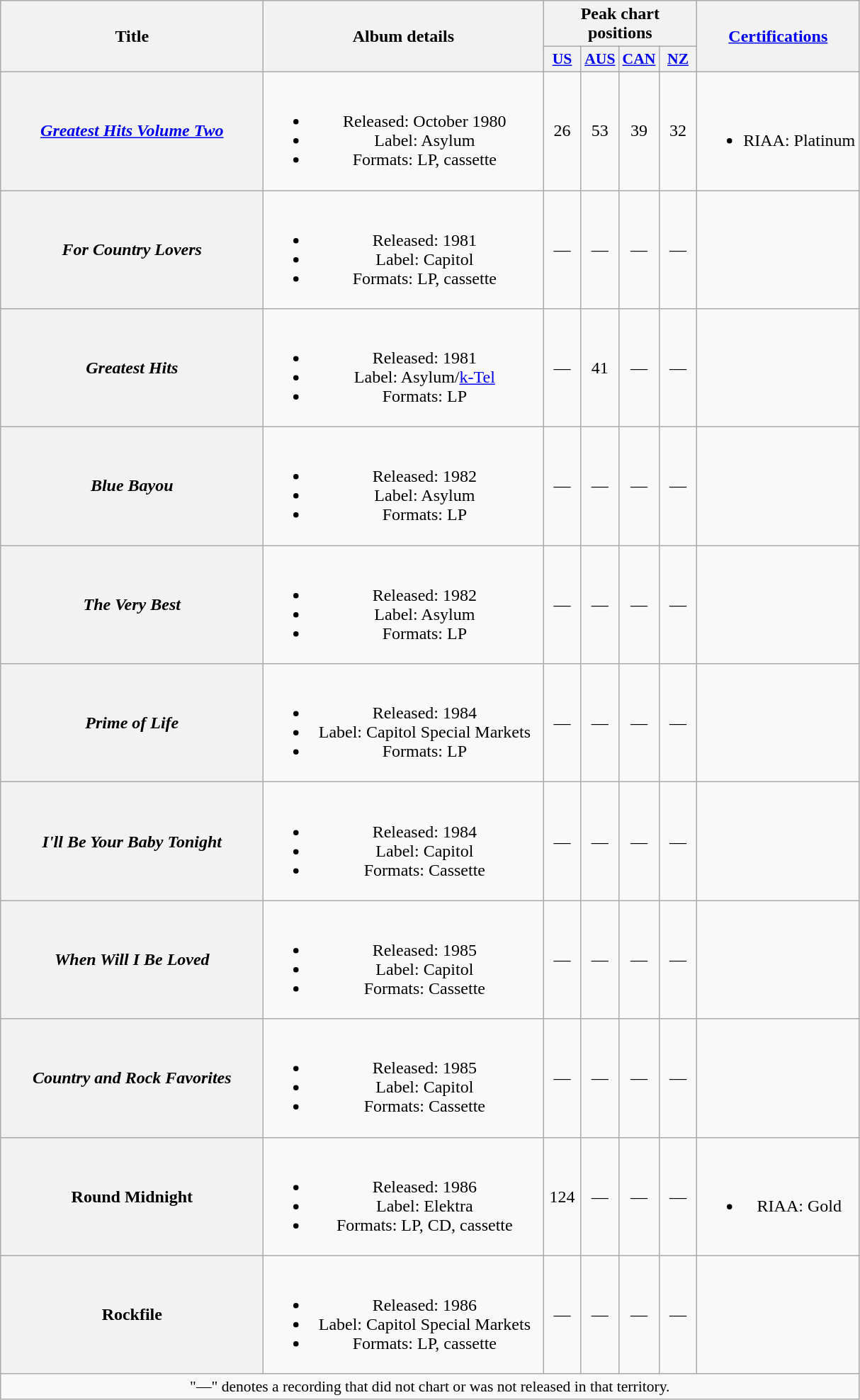<table class="wikitable plainrowheaders" style="text-align:center;" border="1">
<tr>
<th scope="col" rowspan="2" style="width:15em;">Title</th>
<th scope="col" rowspan="2" style="width:16em;">Album details</th>
<th scope="col" colspan="4">Peak chart positions</th>
<th scope="col" rowspan="2"><a href='#'>Certifications</a></th>
</tr>
<tr>
<th scope="col" style="width:2em;font-size:90%;"><a href='#'>US</a><br></th>
<th scope="col" style="width:2em;font-size:90%;"><a href='#'>AUS</a><br></th>
<th scope="col" style="width:2em;font-size:90%;"><a href='#'>CAN</a><br></th>
<th scope="col" style="width:2em;font-size:90%;"><a href='#'>NZ</a><br></th>
</tr>
<tr>
<th scope="row"><em><a href='#'>Greatest Hits Volume Two</a></em></th>
<td><br><ul><li>Released: October 1980</li><li>Label: Asylum</li><li>Formats: LP, cassette</li></ul></td>
<td>26</td>
<td>53</td>
<td>39</td>
<td>32</td>
<td><br><ul><li>RIAA: Platinum</li></ul></td>
</tr>
<tr>
<th scope="row"><em>For Country Lovers</em></th>
<td><br><ul><li>Released: 1981</li><li>Label: Capitol</li><li>Formats: LP, cassette</li></ul></td>
<td>—</td>
<td>—</td>
<td>—</td>
<td>—</td>
<td></td>
</tr>
<tr>
<th scope="row"><em>Greatest Hits</em></th>
<td><br><ul><li>Released: 1981</li><li>Label: Asylum/<a href='#'>k-Tel</a></li><li>Formats: LP</li></ul></td>
<td>—</td>
<td>41</td>
<td>—</td>
<td>—</td>
<td></td>
</tr>
<tr>
<th scope="row"><em>Blue Bayou</em></th>
<td><br><ul><li>Released: 1982</li><li>Label: Asylum</li><li>Formats: LP</li></ul></td>
<td>—</td>
<td>—</td>
<td>—</td>
<td>—</td>
<td></td>
</tr>
<tr>
<th scope="row"><em>The Very Best</em></th>
<td><br><ul><li>Released: 1982</li><li>Label: Asylum</li><li>Formats: LP</li></ul></td>
<td>—</td>
<td>—</td>
<td>—</td>
<td>—</td>
<td></td>
</tr>
<tr>
<th scope="row"><em>Prime of Life</em></th>
<td><br><ul><li>Released: 1984</li><li>Label: Capitol Special Markets</li><li>Formats: LP</li></ul></td>
<td>—</td>
<td>—</td>
<td>—</td>
<td>—</td>
<td></td>
</tr>
<tr>
<th scope="row"><em>I'll Be Your Baby Tonight</em></th>
<td><br><ul><li>Released: 1984</li><li>Label: Capitol</li><li>Formats: Cassette</li></ul></td>
<td>—</td>
<td>—</td>
<td>—</td>
<td>—</td>
<td></td>
</tr>
<tr>
<th scope="row"><em>When Will I Be Loved</em></th>
<td><br><ul><li>Released: 1985</li><li>Label: Capitol</li><li>Formats: Cassette</li></ul></td>
<td>—</td>
<td>—</td>
<td>—</td>
<td>—</td>
<td></td>
</tr>
<tr>
<th scope="row"><em>Country and Rock Favorites</em></th>
<td><br><ul><li>Released: 1985</li><li>Label: Capitol</li><li>Formats: Cassette</li></ul></td>
<td>—</td>
<td>—</td>
<td>—</td>
<td>—</td>
<td></td>
</tr>
<tr>
<th scope="row"><strong>Round Midnight<em></th>
<td><br><ul><li>Released: 1986</li><li>Label: Elektra</li><li>Formats: LP, CD, cassette</li></ul></td>
<td>124</td>
<td>—</td>
<td>—</td>
<td>—</td>
<td><br><ul><li>RIAA: Gold</li></ul></td>
</tr>
<tr>
<th scope="row"></em>Rockfile<em></th>
<td><br><ul><li>Released: 1986</li><li>Label: Capitol Special Markets</li><li>Formats: LP, cassette</li></ul></td>
<td>—</td>
<td>—</td>
<td>—</td>
<td>—</td>
<td></td>
</tr>
<tr>
<td colspan="7" style="font-size:90%">"—" denotes a recording that did not chart or was not released in that territory.</td>
</tr>
</table>
